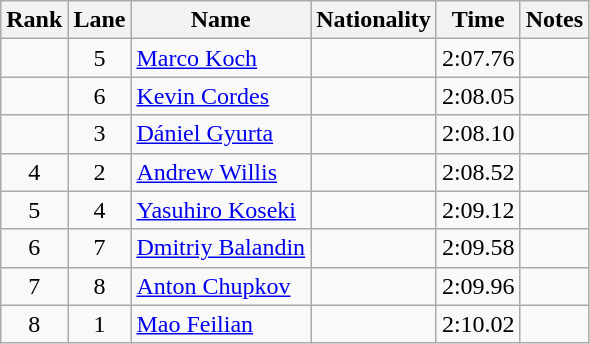<table class="wikitable sortable" style="text-align:center">
<tr>
<th>Rank</th>
<th>Lane</th>
<th>Name</th>
<th>Nationality</th>
<th>Time</th>
<th>Notes</th>
</tr>
<tr>
<td></td>
<td>5</td>
<td align=left><a href='#'>Marco Koch</a></td>
<td align=left></td>
<td>2:07.76</td>
<td></td>
</tr>
<tr>
<td></td>
<td>6</td>
<td align=left><a href='#'>Kevin Cordes</a></td>
<td align=left></td>
<td>2:08.05</td>
<td></td>
</tr>
<tr>
<td></td>
<td>3</td>
<td align=left><a href='#'>Dániel Gyurta</a></td>
<td align=left></td>
<td>2:08.10</td>
<td></td>
</tr>
<tr>
<td>4</td>
<td>2</td>
<td align=left><a href='#'>Andrew Willis</a></td>
<td align=left></td>
<td>2:08.52</td>
<td></td>
</tr>
<tr>
<td>5</td>
<td>4</td>
<td align=left><a href='#'>Yasuhiro Koseki</a></td>
<td align=left></td>
<td>2:09.12</td>
<td></td>
</tr>
<tr>
<td>6</td>
<td>7</td>
<td align=left><a href='#'>Dmitriy Balandin</a></td>
<td align=left></td>
<td>2:09.58</td>
<td></td>
</tr>
<tr>
<td>7</td>
<td>8</td>
<td align=left><a href='#'>Anton Chupkov</a></td>
<td align=left></td>
<td>2:09.96</td>
<td></td>
</tr>
<tr>
<td>8</td>
<td>1</td>
<td align=left><a href='#'>Mao Feilian</a></td>
<td align=left></td>
<td>2:10.02</td>
<td></td>
</tr>
</table>
